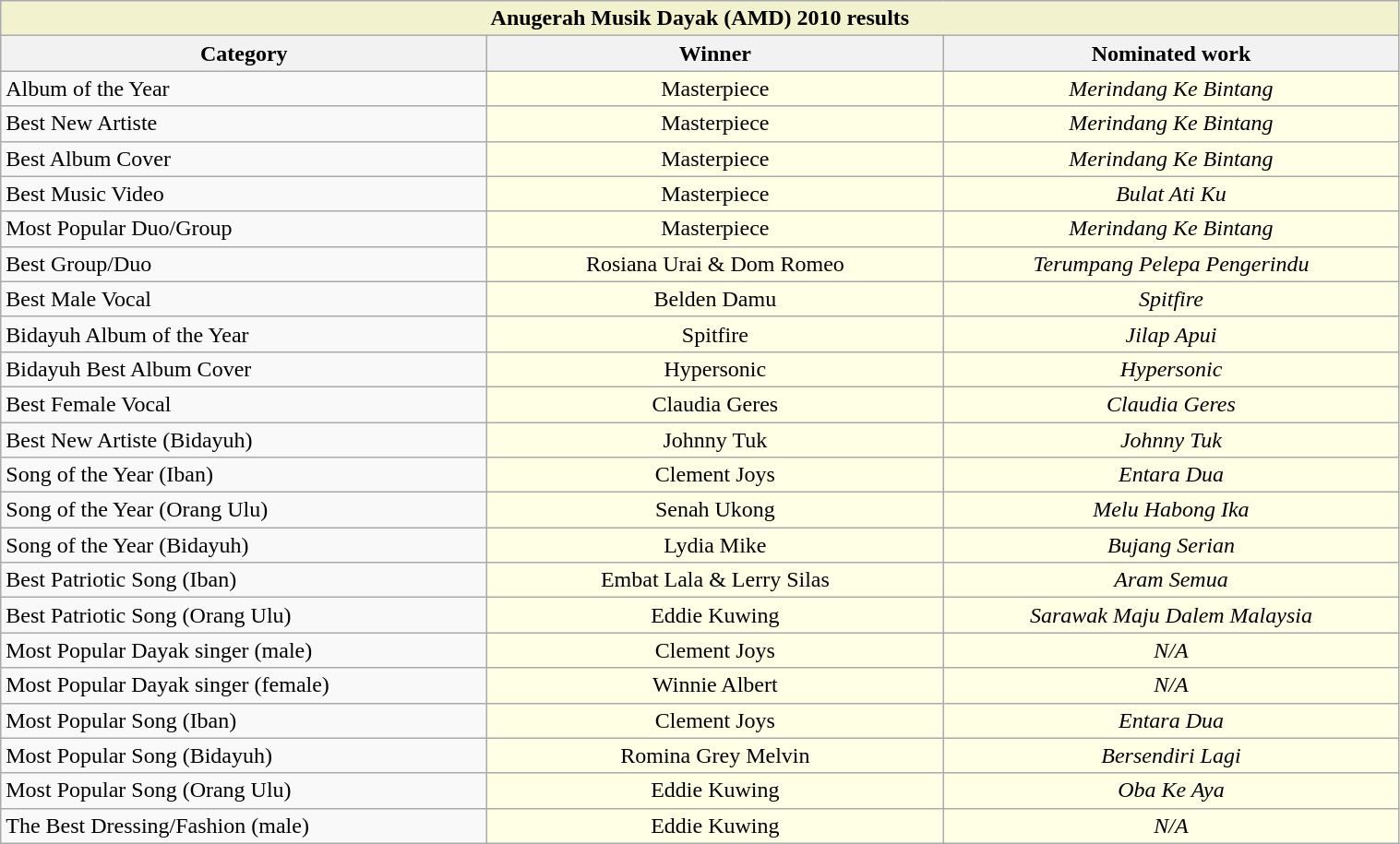<table class="wikitable" style="width:80%; text-align:center;">
<tr style="background:#f2f2ce;">
<td Colspan="5"><strong>Anugerah Musik Dayak (AMD) 2010 results</strong></td>
</tr>
<tr>
<th style="width:16%;">Category</th>
<th style="width:15%;">Winner</th>
<th style="width:15%;">Nominated work</th>
</tr>
<tr>
<td style="text-align:left;">Album of the Year</td>
<td Style="background:#FFFFE6;">Masterpiece</td>
<td Style="background:#FFFFE6;"><em>Merindang Ke Bintang</em></td>
</tr>
<tr>
<td style="text-align:left;">Best New Artiste</td>
<td Style="background:#FFFFE6;">Masterpiece</td>
<td Style="background:#FFFFE6;"><em>Merindang Ke Bintang</em></td>
</tr>
<tr>
<td style="text-align:left;">Best Album Cover</td>
<td Style="background:#FFFFE6;">Masterpiece</td>
<td Style="background:#FFFFE6;"><em>Merindang Ke Bintang</em></td>
</tr>
<tr>
<td style="text-align:left;">Best Music Video</td>
<td Style="background:#FFFFE6;">Masterpiece</td>
<td Style="background:#FFFFE6;"><em>Bulat Ati Ku</em></td>
</tr>
<tr>
<td style="text-align:left;">Most Popular Duo/Group</td>
<td Style="background:#FFFFE6;">Masterpiece</td>
<td Style="background:#FFFFE6;"><em>Merindang Ke Bintang</em></td>
</tr>
<tr>
<td style="text-align:left;">Best Group/Duo</td>
<td Style="background:#FFFFE6;">Rosiana Urai & Dom Romeo</td>
<td Style="background:#FFFFE6;"><em>Terumpang Pelepa Pengerindu</em></td>
</tr>
<tr>
<td style="text-align:left;">Best Male Vocal</td>
<td Style="background:#FFFFE6;">Belden Damu</td>
<td Style="background:#FFFFE6;"><em>Spitfire</em></td>
</tr>
<tr>
<td style="text-align:left;">Bidayuh Album of the Year</td>
<td Style="background:#FFFFE6;">Spitfire</td>
<td Style="background:#FFFFE6;"><em>Jilap Apui</em></td>
</tr>
<tr>
<td style="text-align:left;">Bidayuh Best Album Cover</td>
<td Style="background:#FFFFE6;">Hypersonic</td>
<td Style="background:#FFFFE6;"><em>Hypersonic </em></td>
</tr>
<tr>
<td style="text-align:left;">Best Female Vocal</td>
<td Style="background:#FFFFE6;">Claudia Geres</td>
<td Style="background:#FFFFE6;"><em>Claudia Geres</em></td>
</tr>
<tr>
<td style="text-align:left;">Best New Artiste (Bidayuh)</td>
<td Style="background:#FFFFE6;">Johnny Tuk</td>
<td Style="background:#FFFFE6;"><em> Johnny Tuk </em></td>
</tr>
<tr>
<td style="text-align:left;">Song of the Year (Iban)</td>
<td Style="background:#FFFFE6;">Clement Joys</td>
<td Style="background:#FFFFE6;"><em>Entara Dua</em></td>
</tr>
<tr>
<td style="text-align:left;">Song of the Year (Orang Ulu)</td>
<td Style="background:#FFFFE6;">Senah Ukong</td>
<td Style="background:#FFFFE6;"><em>Melu Habong Ika</em></td>
</tr>
<tr>
<td style="text-align:left;">Song of the Year (Bidayuh)</td>
<td Style="background:#FFFFE6;">Lydia Mike</td>
<td Style="background:#FFFFE6;"><em>Bujang Serian</em></td>
</tr>
<tr>
<td style="text-align:left;">Best Patriotic Song (Iban)</td>
<td Style="background:#FFFFE6;">Embat Lala & Lerry Silas</td>
<td Style="background:#FFFFE6;"><em>Aram Semua</em></td>
</tr>
<tr>
<td style="text-align:left;">Best Patriotic Song (Orang Ulu)</td>
<td Style="background:#FFFFE6;">Eddie Kuwing</td>
<td Style="background:#FFFFE6;"><em>Sarawak Maju Dalem Malaysia</em></td>
</tr>
<tr>
<td style="text-align:left;">Most Popular Dayak singer (male)</td>
<td Style="background:#FFFFE6;">Clement Joys</td>
<td Style="background:#FFFFE6;"><em>N/A</em></td>
</tr>
<tr>
<td style="text-align:left;">Most Popular Dayak singer (female)</td>
<td Style="background:#FFFFE6;">Winnie Albert</td>
<td Style="background:#FFFFE6;"><em>N/A</em></td>
</tr>
<tr>
<td style="text-align:left;">Most Popular Song (Iban)</td>
<td Style="background:#FFFFE6;">Clement Joys</td>
<td Style="background:#FFFFE6;"><em>Entara Dua</em></td>
</tr>
<tr>
<td style="text-align:left;">Most Popular Song (Bidayuh)</td>
<td Style="background:#FFFFE6;">Romina Grey Melvin</td>
<td Style="background:#FFFFE6;"><em>Bersendiri Lagi</em></td>
</tr>
<tr>
<td style="text-align:left;">Most Popular Song (Orang Ulu)</td>
<td Style="background:#FFFFE6;">Eddie Kuwing</td>
<td Style="background:#FFFFE6;"><em>Oba Ke Aya</em></td>
</tr>
<tr>
<td style="text-align:left;">The Best Dressing/Fashion (male)</td>
<td Style="background:#FFFFE6;">Eddie Kuwing</td>
<td Style="background:#FFFFE6;"><em>N/A</em></td>
</tr>
</table>
